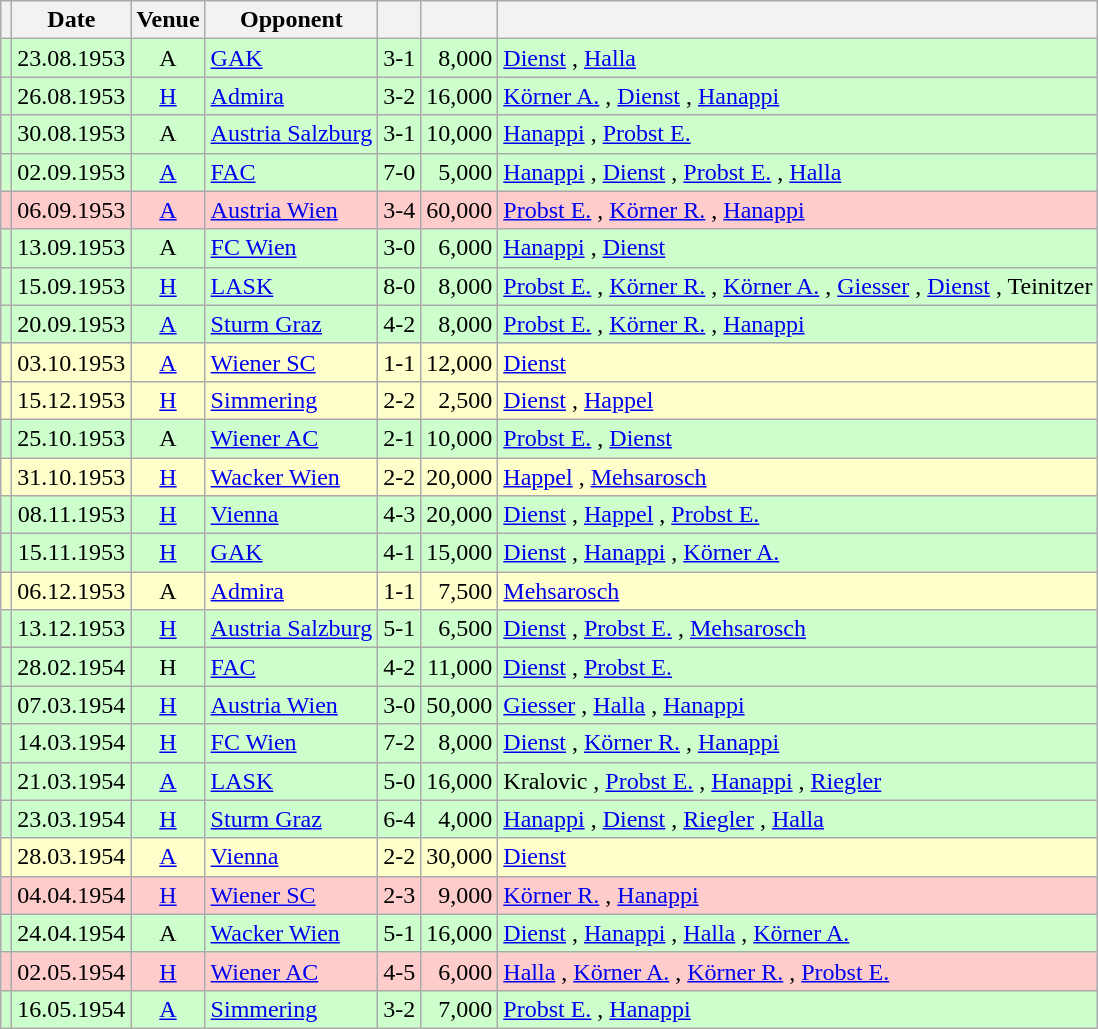<table class="wikitable" Style="text-align: center">
<tr>
<th></th>
<th>Date</th>
<th>Venue</th>
<th>Opponent</th>
<th></th>
<th></th>
<th></th>
</tr>
<tr style="background:#cfc">
<td></td>
<td>23.08.1953</td>
<td>A</td>
<td align="left"><a href='#'>GAK</a></td>
<td>3-1</td>
<td align="right">8,000</td>
<td align="left"><a href='#'>Dienst</a>  , <a href='#'>Halla</a> </td>
</tr>
<tr style="background:#cfc">
<td></td>
<td>26.08.1953</td>
<td><a href='#'>H</a></td>
<td align="left"><a href='#'>Admira</a></td>
<td>3-2</td>
<td align="right">16,000</td>
<td align="left"><a href='#'>Körner A.</a> , <a href='#'>Dienst</a> , <a href='#'>Hanappi</a> </td>
</tr>
<tr style="background:#cfc">
<td></td>
<td>30.08.1953</td>
<td>A</td>
<td align="left"><a href='#'>Austria Salzburg</a></td>
<td>3-1</td>
<td align="right">10,000</td>
<td align="left"><a href='#'>Hanappi</a> , <a href='#'>Probst E.</a>  </td>
</tr>
<tr style="background:#cfc">
<td></td>
<td>02.09.1953</td>
<td><a href='#'>A</a></td>
<td align="left"><a href='#'>FAC</a></td>
<td>7-0</td>
<td align="right">5,000</td>
<td align="left"><a href='#'>Hanappi</a>   , <a href='#'>Dienst</a>  , <a href='#'>Probst E.</a> , <a href='#'>Halla</a> </td>
</tr>
<tr style="background:#fcc">
<td></td>
<td>06.09.1953</td>
<td><a href='#'>A</a></td>
<td align="left"><a href='#'>Austria Wien</a></td>
<td>3-4</td>
<td align="right">60,000</td>
<td align="left"><a href='#'>Probst E.</a> , <a href='#'>Körner R.</a> , <a href='#'>Hanappi</a> </td>
</tr>
<tr style="background:#cfc">
<td></td>
<td>13.09.1953</td>
<td>A</td>
<td align="left"><a href='#'>FC Wien</a></td>
<td>3-0</td>
<td align="right">6,000</td>
<td align="left"><a href='#'>Hanappi</a> , <a href='#'>Dienst</a>  </td>
</tr>
<tr style="background:#cfc">
<td></td>
<td>15.09.1953</td>
<td><a href='#'>H</a></td>
<td align="left"><a href='#'>LASK</a></td>
<td>8-0</td>
<td align="right">8,000</td>
<td align="left"><a href='#'>Probst E.</a> , <a href='#'>Körner R.</a>   , <a href='#'>Körner A.</a> , <a href='#'>Giesser</a> , <a href='#'>Dienst</a> , Teinitzer </td>
</tr>
<tr style="background:#cfc">
<td></td>
<td>20.09.1953</td>
<td><a href='#'>A</a></td>
<td align="left"><a href='#'>Sturm Graz</a></td>
<td>4-2</td>
<td align="right">8,000</td>
<td align="left"><a href='#'>Probst E.</a>  , <a href='#'>Körner R.</a> , <a href='#'>Hanappi</a> </td>
</tr>
<tr style="background:#ffc">
<td></td>
<td>03.10.1953</td>
<td><a href='#'>A</a></td>
<td align="left"><a href='#'>Wiener SC</a></td>
<td>1-1</td>
<td align="right">12,000</td>
<td align="left"><a href='#'>Dienst</a> </td>
</tr>
<tr style="background:#ffc">
<td></td>
<td>15.12.1953</td>
<td><a href='#'>H</a></td>
<td align="left"><a href='#'>Simmering</a></td>
<td>2-2</td>
<td align="right">2,500</td>
<td align="left"><a href='#'>Dienst</a> , <a href='#'>Happel</a> </td>
</tr>
<tr style="background:#cfc">
<td></td>
<td>25.10.1953</td>
<td>A</td>
<td align="left"><a href='#'>Wiener AC</a></td>
<td>2-1</td>
<td align="right">10,000</td>
<td align="left"><a href='#'>Probst E.</a> , <a href='#'>Dienst</a> </td>
</tr>
<tr style="background:#ffc">
<td></td>
<td>31.10.1953</td>
<td><a href='#'>H</a></td>
<td align="left"><a href='#'>Wacker Wien</a></td>
<td>2-2</td>
<td align="right">20,000</td>
<td align="left"><a href='#'>Happel</a> , <a href='#'>Mehsarosch</a> </td>
</tr>
<tr style="background:#cfc">
<td></td>
<td>08.11.1953</td>
<td><a href='#'>H</a></td>
<td align="left"><a href='#'>Vienna</a></td>
<td>4-3</td>
<td align="right">20,000</td>
<td align="left"><a href='#'>Dienst</a>  , <a href='#'>Happel</a> , <a href='#'>Probst E.</a> </td>
</tr>
<tr style="background:#cfc">
<td></td>
<td>15.11.1953</td>
<td><a href='#'>H</a></td>
<td align="left"><a href='#'>GAK</a></td>
<td>4-1</td>
<td align="right">15,000</td>
<td align="left"><a href='#'>Dienst</a> , <a href='#'>Hanappi</a>  , <a href='#'>Körner A.</a> </td>
</tr>
<tr style="background:#ffc">
<td></td>
<td>06.12.1953</td>
<td>A</td>
<td align="left"><a href='#'>Admira</a></td>
<td>1-1</td>
<td align="right">7,500</td>
<td align="left"><a href='#'>Mehsarosch</a> </td>
</tr>
<tr style="background:#cfc">
<td></td>
<td>13.12.1953</td>
<td><a href='#'>H</a></td>
<td align="left"><a href='#'>Austria Salzburg</a></td>
<td>5-1</td>
<td align="right">6,500</td>
<td align="left"><a href='#'>Dienst</a> , <a href='#'>Probst E.</a> , <a href='#'>Mehsarosch</a>   </td>
</tr>
<tr style="background:#cfc">
<td></td>
<td>28.02.1954</td>
<td>H</td>
<td align="left"><a href='#'>FAC</a></td>
<td>4-2</td>
<td align="right">11,000</td>
<td align="left"><a href='#'>Dienst</a>  , <a href='#'>Probst E.</a>  </td>
</tr>
<tr style="background:#cfc">
<td></td>
<td>07.03.1954</td>
<td><a href='#'>H</a></td>
<td align="left"><a href='#'>Austria Wien</a></td>
<td>3-0</td>
<td align="right">50,000</td>
<td align="left"><a href='#'>Giesser</a> , <a href='#'>Halla</a> , <a href='#'>Hanappi</a> </td>
</tr>
<tr style="background:#cfc">
<td></td>
<td>14.03.1954</td>
<td><a href='#'>H</a></td>
<td align="left"><a href='#'>FC Wien</a></td>
<td>7-2</td>
<td align="right">8,000</td>
<td align="left"><a href='#'>Dienst</a>    , <a href='#'>Körner R.</a> , <a href='#'>Hanappi</a>  </td>
</tr>
<tr style="background:#cfc">
<td></td>
<td>21.03.1954</td>
<td><a href='#'>A</a></td>
<td align="left"><a href='#'>LASK</a></td>
<td>5-0</td>
<td align="right">16,000</td>
<td align="left">Kralovic , <a href='#'>Probst E.</a>  , <a href='#'>Hanappi</a> , <a href='#'>Riegler</a> </td>
</tr>
<tr style="background:#cfc">
<td></td>
<td>23.03.1954</td>
<td><a href='#'>H</a></td>
<td align="left"><a href='#'>Sturm Graz</a></td>
<td>6-4</td>
<td align="right">4,000</td>
<td align="left"><a href='#'>Hanappi</a>   , <a href='#'>Dienst</a> , <a href='#'>Riegler</a> , <a href='#'>Halla</a> </td>
</tr>
<tr style="background:#ffc">
<td></td>
<td>28.03.1954</td>
<td><a href='#'>A</a></td>
<td align="left"><a href='#'>Vienna</a></td>
<td>2-2</td>
<td align="right">30,000</td>
<td align="left"><a href='#'>Dienst</a>  </td>
</tr>
<tr style="background:#fcc">
<td></td>
<td>04.04.1954</td>
<td><a href='#'>H</a></td>
<td align="left"><a href='#'>Wiener SC</a></td>
<td>2-3</td>
<td align="right">9,000</td>
<td align="left"><a href='#'>Körner R.</a> , <a href='#'>Hanappi</a> </td>
</tr>
<tr style="background:#cfc">
<td></td>
<td>24.04.1954</td>
<td>A</td>
<td align="left"><a href='#'>Wacker Wien</a></td>
<td>5-1</td>
<td align="right">16,000</td>
<td align="left"><a href='#'>Dienst</a> , <a href='#'>Hanappi</a> , <a href='#'>Halla</a>  , <a href='#'>Körner A.</a> </td>
</tr>
<tr style="background:#fcc">
<td></td>
<td>02.05.1954</td>
<td><a href='#'>H</a></td>
<td align="left"><a href='#'>Wiener AC</a></td>
<td>4-5</td>
<td align="right">6,000</td>
<td align="left"><a href='#'>Halla</a> , <a href='#'>Körner A.</a> , <a href='#'>Körner R.</a> , <a href='#'>Probst E.</a> </td>
</tr>
<tr style="background:#cfc">
<td></td>
<td>16.05.1954</td>
<td><a href='#'>A</a></td>
<td align="left"><a href='#'>Simmering</a></td>
<td>3-2</td>
<td align="right">7,000</td>
<td align="left"><a href='#'>Probst E.</a> , <a href='#'>Hanappi</a>  </td>
</tr>
</table>
